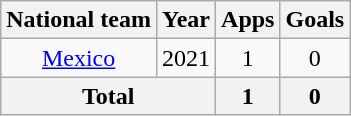<table class="wikitable" style="text-align: center;">
<tr>
<th>National team</th>
<th>Year</th>
<th>Apps</th>
<th>Goals</th>
</tr>
<tr>
<td rowspan="1" valign="center"><a href='#'>Mexico</a></td>
<td>2021</td>
<td>1</td>
<td>0</td>
</tr>
<tr>
<th colspan="2">Total</th>
<th>1</th>
<th>0</th>
</tr>
</table>
